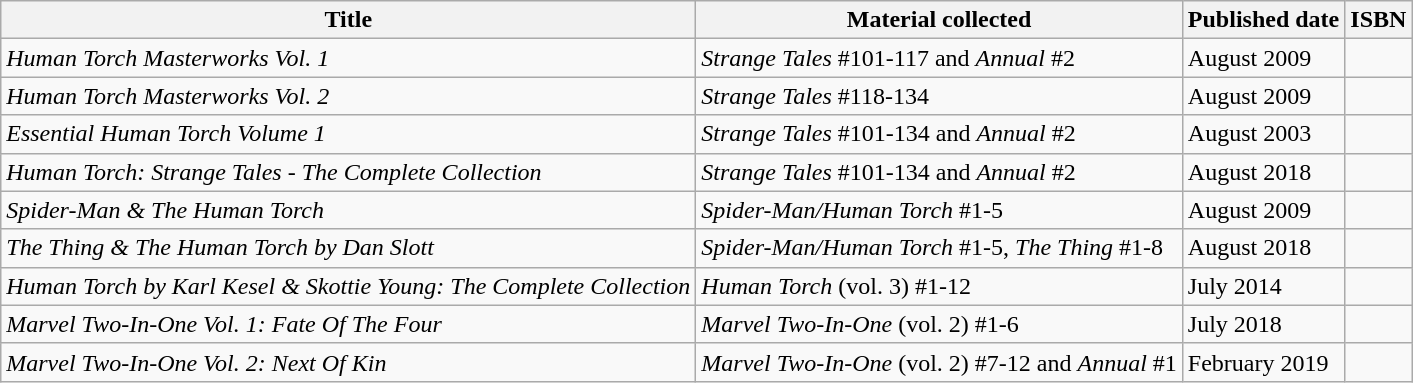<table class="wikitable">
<tr>
<th>Title</th>
<th>Material collected</th>
<th>Published date</th>
<th>ISBN</th>
</tr>
<tr>
<td><em>Human Torch Masterworks Vol. 1</em></td>
<td><em>Strange Tales</em> #101-117 and <em>Annual</em> #2</td>
<td>August 2009</td>
<td></td>
</tr>
<tr>
<td><em>Human Torch Masterworks Vol. 2</em></td>
<td><em>Strange Tales</em> #118-134</td>
<td>August 2009</td>
<td></td>
</tr>
<tr>
<td><em>Essential Human Torch Volume 1</em></td>
<td><em>Strange Tales</em> #101-134 and <em>Annual</em> #2</td>
<td>August 2003</td>
<td></td>
</tr>
<tr>
<td><em>Human Torch: Strange Tales - The Complete Collection</em></td>
<td><em>Strange Tales</em> #101-134 and <em>Annual</em> #2</td>
<td>August 2018</td>
<td></td>
</tr>
<tr>
<td><em>Spider-Man & The Human Torch</em></td>
<td><em>Spider-Man/Human Torch</em> #1-5</td>
<td>August 2009</td>
<td></td>
</tr>
<tr>
<td><em>The Thing & The Human Torch by Dan Slott</em></td>
<td><em>Spider-Man/Human Torch</em> #1-5, <em>The Thing</em> #1-8</td>
<td>August 2018</td>
<td></td>
</tr>
<tr>
<td><em>Human Torch by Karl Kesel & Skottie Young: The Complete Collection</em></td>
<td><em>Human Torch</em> (vol. 3) #1-12</td>
<td>July 2014</td>
<td></td>
</tr>
<tr>
<td><em>Marvel Two-In-One Vol. 1: Fate Of The Four</em></td>
<td><em>Marvel Two-In-One</em> (vol. 2) #1-6</td>
<td>July 2018</td>
<td></td>
</tr>
<tr>
<td><em>Marvel Two-In-One Vol. 2: Next Of Kin</em></td>
<td><em>Marvel Two-In-One</em> (vol. 2) #7-12 and <em>Annual</em> #1</td>
<td>February 2019</td>
<td></td>
</tr>
</table>
